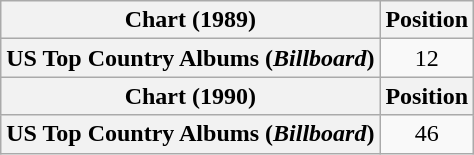<table class="wikitable plainrowheaders" style="text-align:center">
<tr>
<th scope="col">Chart (1989)</th>
<th scope="col">Position</th>
</tr>
<tr>
<th scope="row">US Top Country Albums (<em>Billboard</em>)</th>
<td>12</td>
</tr>
<tr>
<th scope="col">Chart (1990)</th>
<th scope="col">Position</th>
</tr>
<tr>
<th scope="row">US Top Country Albums (<em>Billboard</em>)</th>
<td>46</td>
</tr>
</table>
